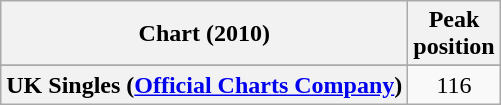<table class="wikitable sortable plainrowheaders" style="text-align:center">
<tr>
<th scope="col">Chart (2010)</th>
<th scope="col">Peak<br>position</th>
</tr>
<tr>
</tr>
<tr>
<th scope="row">UK Singles (<a href='#'>Official Charts Company</a>)</th>
<td>116</td>
</tr>
</table>
